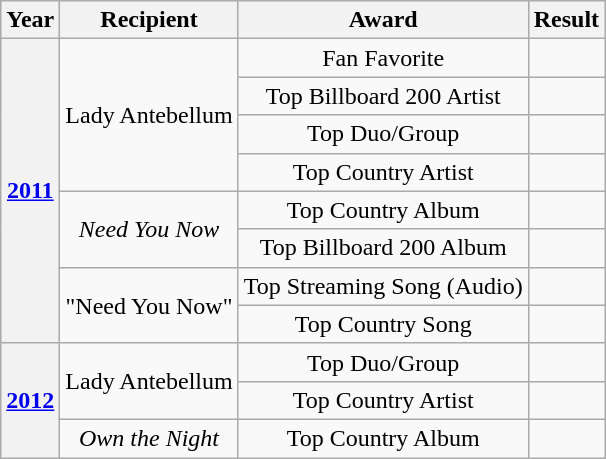<table class="wikitable" style="text-align:center">
<tr>
<th>Year</th>
<th>Recipient</th>
<th>Award</th>
<th>Result</th>
</tr>
<tr>
<th rowspan="8"><a href='#'>2011</a></th>
<td rowspan="4">Lady Antebellum</td>
<td>Fan Favorite</td>
<td></td>
</tr>
<tr>
<td>Top Billboard 200 Artist</td>
<td></td>
</tr>
<tr>
<td>Top Duo/Group</td>
<td></td>
</tr>
<tr>
<td>Top Country Artist</td>
<td></td>
</tr>
<tr>
<td rowspan="2"><em>Need You Now</em></td>
<td>Top Country Album </td>
<td></td>
</tr>
<tr>
<td>Top Billboard 200 Album </td>
<td></td>
</tr>
<tr>
<td rowspan="2">"Need You Now"</td>
<td>Top Streaming Song (Audio) </td>
<td></td>
</tr>
<tr>
<td>Top Country Song </td>
<td></td>
</tr>
<tr>
<th rowspan="3"><a href='#'>2012</a></th>
<td rowspan="2">Lady Antebellum</td>
<td>Top Duo/Group</td>
<td></td>
</tr>
<tr>
<td>Top Country Artist</td>
<td></td>
</tr>
<tr>
<td><em>Own the Night</em></td>
<td>Top Country Album</td>
<td></td>
</tr>
</table>
